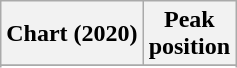<table class="wikitable sortable plainrowheaders" style="text-align:center">
<tr>
<th scope="col">Chart (2020)</th>
<th scope="col">Peak<br>position</th>
</tr>
<tr>
</tr>
<tr>
</tr>
</table>
